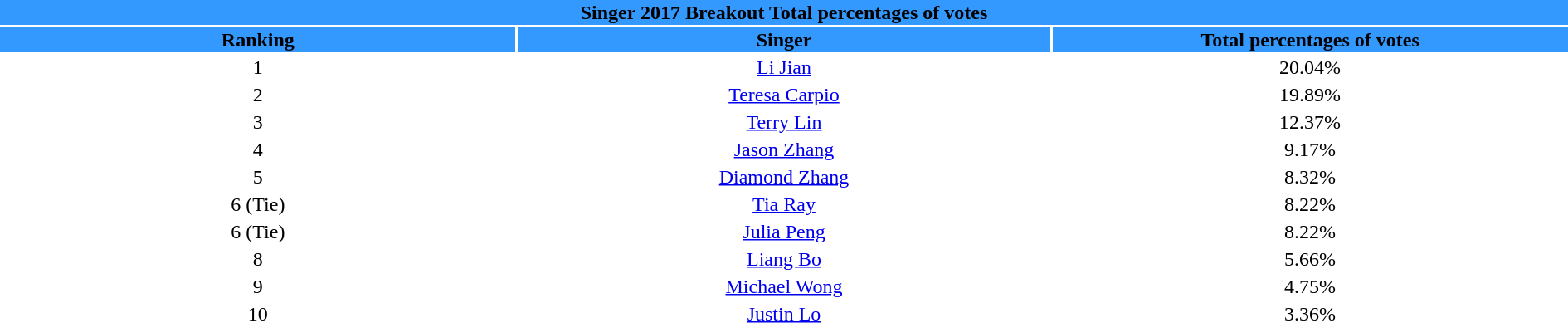<table class="wikitalble" width="100%" style="text-align:center">
<tr align=center style="background:#3399FF">
<td colspan="5"><div><strong>Singer 2017 Breakout Total percentages of votes</strong></div></td>
</tr>
<tr align=center style="background:#3399FF">
<td style="width:33%"><strong>Ranking</strong></td>
<td style="width:34%"><strong>Singer</strong></td>
<td style="width:33%"><strong>Total percentages of votes</strong></td>
</tr>
<tr>
<td>1</td>
<td><a href='#'>Li Jian</a></td>
<td>20.04%</td>
</tr>
<tr>
<td>2</td>
<td><a href='#'>Teresa Carpio</a></td>
<td>19.89%</td>
</tr>
<tr>
<td>3</td>
<td><a href='#'>Terry Lin</a></td>
<td>12.37%</td>
</tr>
<tr>
<td>4</td>
<td><a href='#'>Jason Zhang</a></td>
<td>9.17%</td>
</tr>
<tr>
<td>5</td>
<td><a href='#'>Diamond Zhang</a></td>
<td>8.32%</td>
</tr>
<tr>
<td>6 (Tie)</td>
<td><a href='#'>Tia Ray</a></td>
<td>8.22%</td>
</tr>
<tr>
<td>6 (Tie)</td>
<td><a href='#'>Julia Peng</a></td>
<td>8.22%</td>
</tr>
<tr>
<td>8</td>
<td><a href='#'>Liang Bo</a></td>
<td>5.66%</td>
</tr>
<tr>
<td>9</td>
<td><a href='#'>Michael Wong</a></td>
<td>4.75%</td>
</tr>
<tr>
<td>10</td>
<td><a href='#'>Justin Lo</a></td>
<td>3.36%</td>
</tr>
</table>
